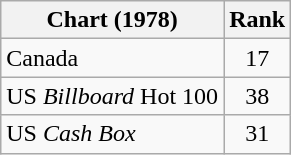<table class="wikitable sortable">
<tr>
<th align="left">Chart (1978)</th>
<th style="text-align:center;">Rank</th>
</tr>
<tr>
<td>Canada </td>
<td style="text-align:center;">17</td>
</tr>
<tr>
<td>US <em>Billboard</em> Hot 100 </td>
<td style="text-align:center;">38</td>
</tr>
<tr>
<td>US <em>Cash Box</em> </td>
<td style="text-align:center;">31</td>
</tr>
</table>
